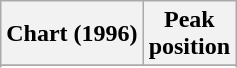<table class="wikitable sortable">
<tr>
<th align="left">Chart (1996)</th>
<th align="center">Peak<br>position</th>
</tr>
<tr>
</tr>
<tr>
</tr>
</table>
